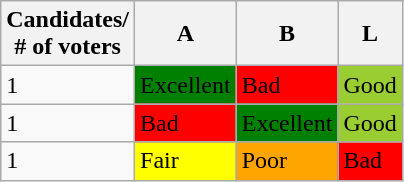<table class="wikitable">
<tr>
<th>Candidates/<br># of voters</th>
<th>A</th>
<th>B</th>
<th>L</th>
</tr>
<tr>
<td>1</td>
<td bgcolor="green">Excellent</td>
<td bgcolor="red">Bad</td>
<td bgcolor="YellowGreen">Good</td>
</tr>
<tr>
<td>1</td>
<td bgcolor="red">Bad</td>
<td bgcolor="green">Excellent</td>
<td bgcolor="YellowGreen">Good</td>
</tr>
<tr>
<td>1</td>
<td bgcolor="yellow">Fair</td>
<td bgcolor="orange">Poor</td>
<td bgcolor="red">Bad</td>
</tr>
</table>
